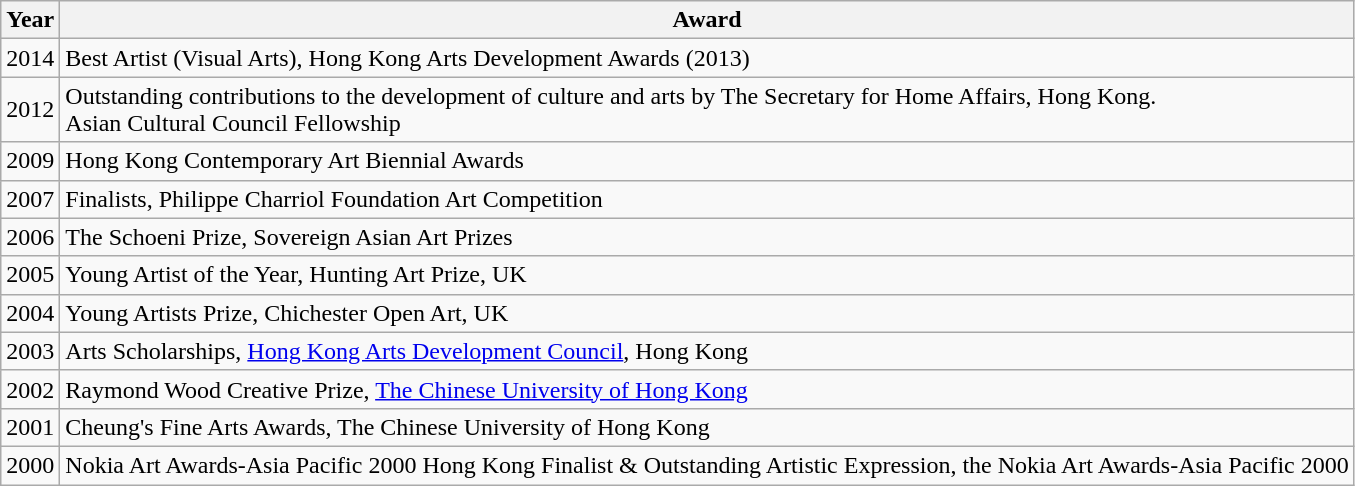<table class="wikitable">
<tr>
<th>Year</th>
<th>Award</th>
</tr>
<tr>
<td>2014</td>
<td>Best Artist (Visual Arts), Hong Kong Arts Development Awards (2013)</td>
</tr>
<tr>
<td>2012</td>
<td>Outstanding contributions to the development of culture and arts by The Secretary for Home Affairs, Hong Kong.<br>Asian Cultural Council Fellowship</td>
</tr>
<tr>
<td>2009</td>
<td>Hong Kong Contemporary Art Biennial Awards</td>
</tr>
<tr>
<td>2007</td>
<td>Finalists, Philippe Charriol Foundation Art Competition</td>
</tr>
<tr>
<td>2006</td>
<td>The Schoeni Prize, Sovereign Asian Art Prizes</td>
</tr>
<tr>
<td>2005</td>
<td>Young Artist of the Year, Hunting Art Prize, UK</td>
</tr>
<tr>
<td>2004</td>
<td>Young Artists Prize, Chichester Open Art, UK</td>
</tr>
<tr>
<td>2003</td>
<td>Arts Scholarships, <a href='#'>Hong Kong Arts Development Council</a>, Hong Kong</td>
</tr>
<tr>
<td>2002</td>
<td>Raymond Wood Creative Prize, <a href='#'>The Chinese University of Hong Kong</a></td>
</tr>
<tr>
<td>2001</td>
<td>Cheung's Fine Arts Awards, The Chinese University of Hong Kong</td>
</tr>
<tr>
<td>2000</td>
<td>Nokia Art Awards-Asia Pacific 2000 Hong Kong Finalist & Outstanding Artistic Expression, the Nokia Art Awards-Asia Pacific 2000</td>
</tr>
</table>
